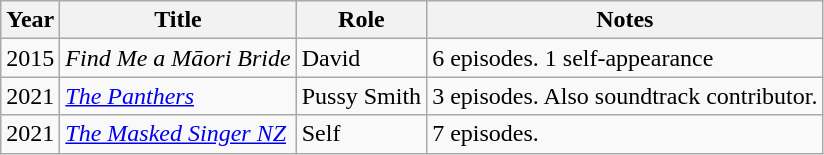<table class="wikitable sortable">
<tr>
<th>Year</th>
<th>Title</th>
<th>Role</th>
<th class="unsortable">Notes</th>
</tr>
<tr>
<td>2015</td>
<td><em>Find Me a Māori Bride</em></td>
<td>David</td>
<td>6 episodes. 1 self-appearance</td>
</tr>
<tr>
<td>2021</td>
<td><em><a href='#'>The Panthers</a></em></td>
<td>Pussy Smith</td>
<td>3 episodes. Also soundtrack contributor.</td>
</tr>
<tr>
<td>2021</td>
<td><em><a href='#'>The Masked Singer NZ</a></em></td>
<td>Self</td>
<td>7 episodes.</td>
</tr>
</table>
